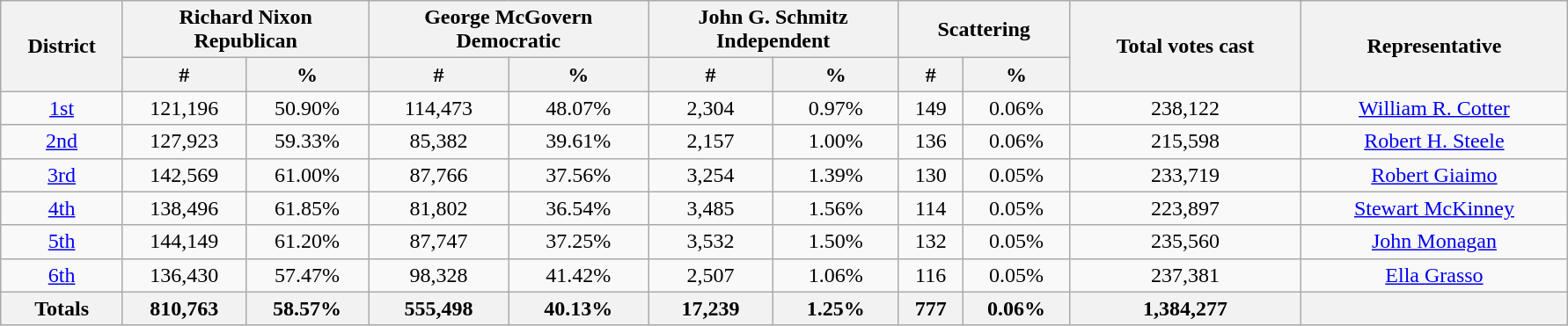<table width="94%"  class="wikitable sortable" style="text-align:center">
<tr>
<th style="text-align:center;" rowspan="2">District</th>
<th style="text-align:center;" colspan="2">Richard Nixon<br>Republican</th>
<th style="text-align:center;" colspan="2">George McGovern<br>Democratic</th>
<th style="text-align:center;" colspan="2">John G. Schmitz<br>Independent</th>
<th style="text-align:center;" colspan="2">Scattering</th>
<th style="text-align:center;" rowspan="2">Total votes cast</th>
<th style="text-align:center;" rowspan="2">Representative</th>
</tr>
<tr>
<th style="text-align:center;" data-sort-type="number">#</th>
<th style="text-align:center;" data-sort-type="number">%</th>
<th style="text-align:center;" data-sort-type="number">#</th>
<th style="text-align:center;" data-sort-type="number">%</th>
<th style="text-align:center;" data-sort-type="number">#</th>
<th style="text-align:center;" data-sort-type="number">%</th>
<th style="text-align:center;" data-sort-type="number">#</th>
<th style="text-align:center;" data-sort-type="number">%</th>
</tr>
<tr style="text-align:center;">
<td><a href='#'>1st</a></td>
<td>121,196</td>
<td>50.90%</td>
<td>114,473</td>
<td>48.07%</td>
<td>2,304</td>
<td>0.97%</td>
<td>149</td>
<td>0.06%</td>
<td>238,122</td>
<td><a href='#'>William R. Cotter</a></td>
</tr>
<tr style="text-align:center;">
<td><a href='#'>2nd</a></td>
<td>127,923</td>
<td>59.33%</td>
<td>85,382</td>
<td>39.61%</td>
<td>2,157</td>
<td>1.00%</td>
<td>136</td>
<td>0.06%</td>
<td>215,598</td>
<td><a href='#'>Robert H. Steele</a></td>
</tr>
<tr style="text-align:center;">
<td><a href='#'>3rd</a></td>
<td>142,569</td>
<td>61.00%</td>
<td>87,766</td>
<td>37.56%</td>
<td>3,254</td>
<td>1.39%</td>
<td>130</td>
<td>0.05%</td>
<td>233,719</td>
<td><a href='#'>Robert Giaimo</a></td>
</tr>
<tr style="text-align:center;">
<td><a href='#'>4th</a></td>
<td>138,496</td>
<td>61.85%</td>
<td>81,802</td>
<td>36.54%</td>
<td>3,485</td>
<td>1.56%</td>
<td>114</td>
<td>0.05%</td>
<td>223,897</td>
<td><a href='#'>Stewart McKinney</a></td>
</tr>
<tr style="text-align:center;">
<td><a href='#'>5th</a></td>
<td>144,149</td>
<td>61.20%</td>
<td>87,747</td>
<td>37.25%</td>
<td>3,532</td>
<td>1.50%</td>
<td>132</td>
<td>0.05%</td>
<td>235,560</td>
<td><a href='#'>John Monagan</a></td>
</tr>
<tr style="text-align:center;">
<td><a href='#'>6th</a></td>
<td>136,430</td>
<td>57.47%</td>
<td>98,328</td>
<td>41.42%</td>
<td>2,507</td>
<td>1.06%</td>
<td>116</td>
<td>0.05%</td>
<td>237,381</td>
<td><a href='#'>Ella Grasso</a></td>
</tr>
<tr>
<th>Totals</th>
<th>810,763</th>
<th>58.57%</th>
<th>555,498</th>
<th>40.13%</th>
<th>17,239</th>
<th>1.25%</th>
<th>777</th>
<th>0.06%</th>
<th>1,384,277</th>
<th></th>
</tr>
</table>
